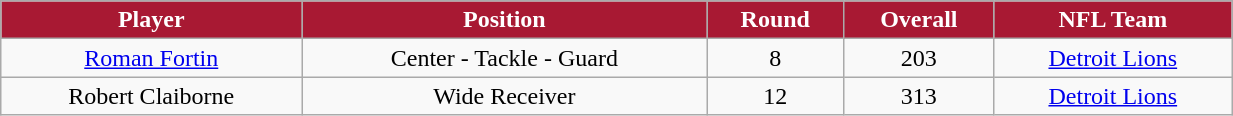<table class="wikitable" width="65%">
<tr>
<th style="background:#A81933;color:#FFFFFF;">Player</th>
<th style="background:#A81933;color:#FFFFFF;">Position</th>
<th style="background:#A81933;color:#FFFFFF;">Round</th>
<th style="background:#A81933;color:#FFFFFF;">Overall</th>
<th style="background:#A81933;color:#FFFFFF;">NFL Team</th>
</tr>
<tr align="center" bgcolor="">
<td><a href='#'>Roman Fortin</a></td>
<td>Center - Tackle - Guard</td>
<td>8</td>
<td>203</td>
<td><a href='#'>Detroit Lions</a></td>
</tr>
<tr align="center" bgcolor="">
<td>Robert Claiborne</td>
<td>Wide Receiver</td>
<td>12</td>
<td>313</td>
<td><a href='#'>Detroit Lions</a></td>
</tr>
</table>
